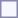<table style="border:1px solid #8888aa; background-color:#f7f8ff; padding:5px; font-size:95%; margin: 0px 12px 12px 0px;">
</table>
